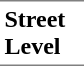<table border=0 cellspacing=0 cellpadding=3>
<tr>
<td style="border-bottom:solid 1px gray;border-top:solid 1px gray;" width=50 valign=top><strong>Street Level</strong></td>
</tr>
</table>
